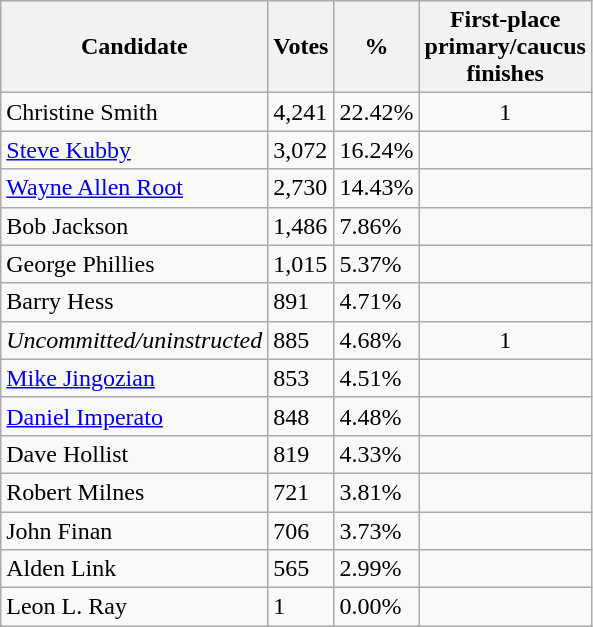<table class="wikitable">
<tr>
<th>Candidate</th>
<th>Votes</th>
<th>%</th>
<th>First-place<br>primary/caucus<br>finishes</th>
</tr>
<tr>
<td>Christine Smith</td>
<td>4,241</td>
<td>22.42%</td>
<td style=text-align:center>1</td>
</tr>
<tr>
<td><a href='#'>Steve Kubby</a></td>
<td>3,072</td>
<td>16.24%</td>
<td></td>
</tr>
<tr>
<td><a href='#'>Wayne Allen Root</a></td>
<td>2,730</td>
<td>14.43%</td>
<td></td>
</tr>
<tr>
<td>Bob Jackson</td>
<td>1,486</td>
<td>7.86%</td>
<td></td>
</tr>
<tr>
<td>George Phillies</td>
<td>1,015</td>
<td>5.37%</td>
<td></td>
</tr>
<tr>
<td>Barry Hess</td>
<td>891</td>
<td>4.71%</td>
<td></td>
</tr>
<tr>
<td><em>Uncommitted/uninstructed</em></td>
<td>885</td>
<td>4.68%</td>
<td style=text-align:center>1</td>
</tr>
<tr>
<td><a href='#'>Mike Jingozian</a></td>
<td>853</td>
<td>4.51%</td>
<td></td>
</tr>
<tr>
<td><a href='#'>Daniel Imperato</a></td>
<td>848</td>
<td>4.48%</td>
<td></td>
</tr>
<tr>
<td>Dave Hollist</td>
<td>819</td>
<td>4.33%</td>
<td></td>
</tr>
<tr>
<td>Robert Milnes</td>
<td>721</td>
<td>3.81%</td>
<td></td>
</tr>
<tr>
<td>John Finan</td>
<td>706</td>
<td>3.73%</td>
<td></td>
</tr>
<tr>
<td>Alden Link</td>
<td>565</td>
<td>2.99%</td>
<td></td>
</tr>
<tr>
<td>Leon L. Ray</td>
<td>1</td>
<td>0.00%</td>
<td></td>
</tr>
</table>
